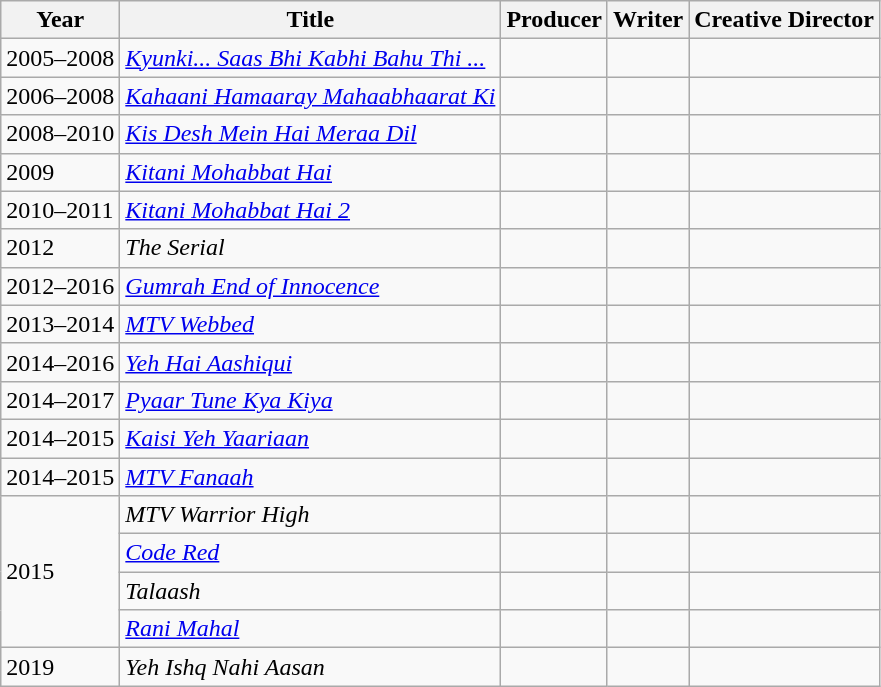<table class="wikitable sortable plainrowheaders">
<tr>
<th scope="col">Year</th>
<th scope="col">Title</th>
<th scope="col">Producer</th>
<th scope="col">Writer</th>
<th scope="col">Creative Director</th>
</tr>
<tr>
<td>2005–2008</td>
<td><em><a href='#'>Kyunki... Saas Bhi Kabhi Bahu Thi ...</a></em></td>
<td></td>
<td></td>
<td></td>
</tr>
<tr>
<td>2006–2008</td>
<td><em><a href='#'>Kahaani Hamaaray Mahaabhaarat Ki</a></em></td>
<td></td>
<td></td>
<td></td>
</tr>
<tr>
<td>2008–2010</td>
<td><em><a href='#'>Kis Desh Mein Hai Meraa Dil</a></em></td>
<td></td>
<td></td>
<td></td>
</tr>
<tr>
<td>2009</td>
<td scope="row"><em><a href='#'>Kitani Mohabbat Hai</a></em></td>
<td></td>
<td></td>
<td></td>
</tr>
<tr>
<td>2010–2011</td>
<td scope="row"><em><a href='#'>Kitani Mohabbat Hai 2</a></em></td>
<td></td>
<td></td>
<td></td>
</tr>
<tr>
<td>2012</td>
<td scope="row"><em>The Serial</em></td>
<td></td>
<td></td>
<td></td>
</tr>
<tr>
<td>2012–2016</td>
<td scope="row"><em><a href='#'>Gumrah End of Innocence</a></em></td>
<td></td>
<td></td>
<td></td>
</tr>
<tr>
<td>2013–2014</td>
<td scope="row"><em><a href='#'>MTV Webbed</a></em></td>
<td></td>
<td></td>
<td></td>
</tr>
<tr>
<td>2014–2016</td>
<td scope="row"><em><a href='#'>Yeh Hai Aashiqui</a></em></td>
<td></td>
<td></td>
<td></td>
</tr>
<tr>
<td>2014–2017</td>
<td scope="row"><em><a href='#'>Pyaar Tune Kya Kiya</a></em></td>
<td></td>
<td></td>
<td></td>
</tr>
<tr>
<td>2014–2015</td>
<td><em><a href='#'>Kaisi Yeh Yaariaan</a></em></td>
<td></td>
<td></td>
<td></td>
</tr>
<tr>
<td>2014–2015</td>
<td scope="row"><em><a href='#'>MTV Fanaah</a></em></td>
<td></td>
<td></td>
<td></td>
</tr>
<tr>
<td rowspan="4">2015</td>
<td scope="row"><em>MTV Warrior High</em></td>
<td></td>
<td></td>
<td></td>
</tr>
<tr>
<td scope="row"><em><a href='#'>Code Red</a></em></td>
<td></td>
<td></td>
<td></td>
</tr>
<tr>
<td scope="row"><em>Talaash</em></td>
<td></td>
<td></td>
<td></td>
</tr>
<tr>
<td scope="row"><em><a href='#'>Rani Mahal</a></em></td>
<td></td>
<td></td>
<td></td>
</tr>
<tr>
<td>2019</td>
<td scope="row"><em>Yeh Ishq Nahi Aasan</em></td>
<td></td>
<td></td>
<td></td>
</tr>
</table>
